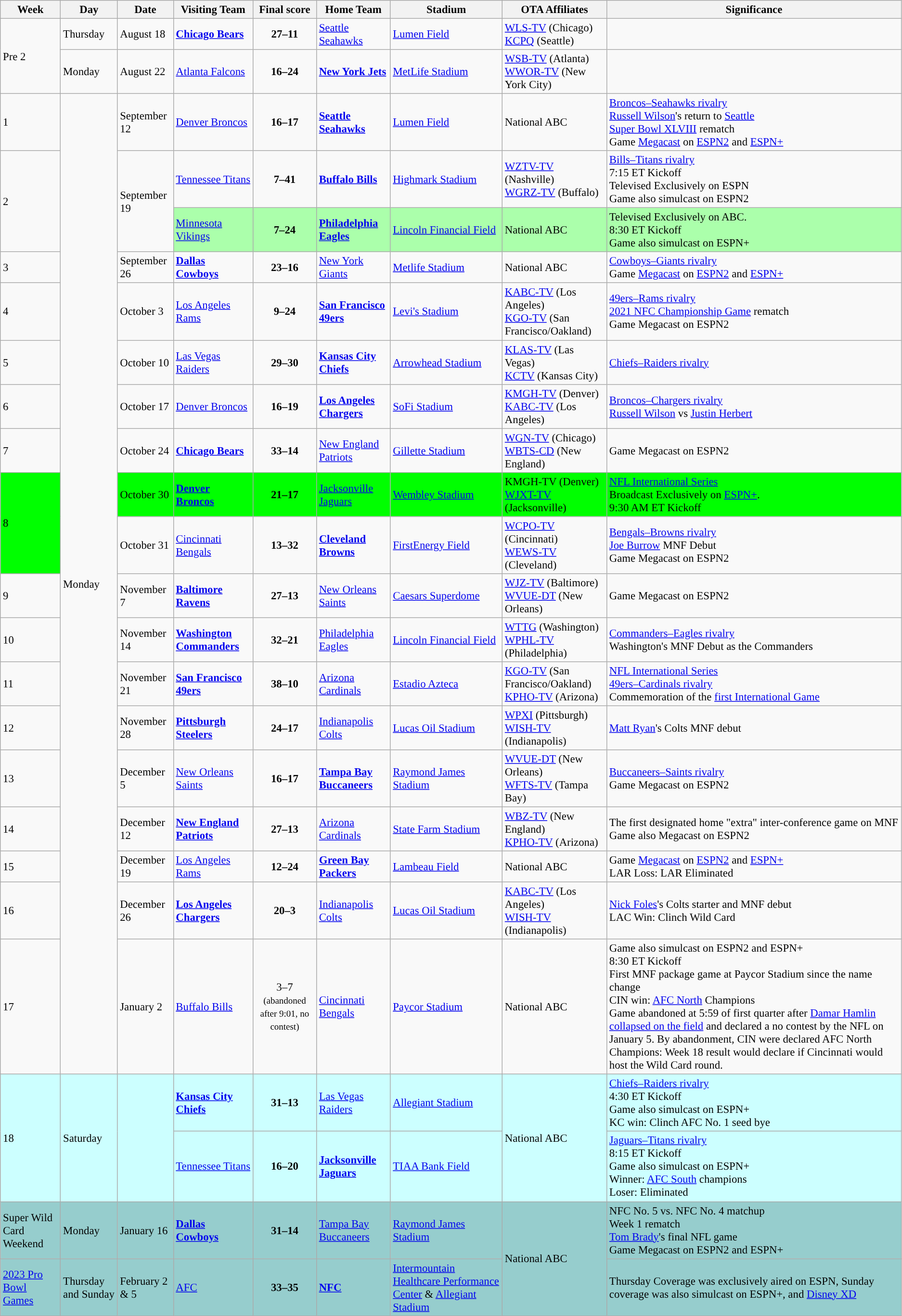<table class="wikitable" style="font-size: 95%;">
<tr>
<th>Week</th>
<th>Day</th>
<th>Date</th>
<th>Visiting Team</th>
<th>Final score</th>
<th>Home Team</th>
<th>Stadium</th>
<th>OTA Affiliates</th>
<th>Significance</th>
</tr>
<tr>
<td rowspan="2">Pre 2</td>
<td>Thursday</td>
<td>August 18</td>
<td><strong><a href='#'>Chicago Bears</a></strong></td>
<td align="center"><strong>27–11</strong></td>
<td><a href='#'>Seattle Seahawks</a></td>
<td><a href='#'>Lumen Field</a></td>
<td><a href='#'>WLS-TV</a> (Chicago)<br><a href='#'>KCPQ</a> (Seattle)</td>
<td></td>
</tr>
<tr>
<td>Monday</td>
<td>August 22</td>
<td><a href='#'>Atlanta Falcons</a></td>
<td align="center"><strong>16–24</strong></td>
<td><strong><a href='#'>New York Jets</a></strong></td>
<td><a href='#'>MetLife Stadium</a></td>
<td><a href='#'>WSB-TV</a> (Atlanta)<br><a href='#'>WWOR-TV</a> (New York City)</td>
<td></td>
</tr>
<tr>
<td>1</td>
<td rowspan="19">Monday</td>
<td>September 12</td>
<td><a href='#'>Denver Broncos</a></td>
<td align="center"><strong>16–17</strong></td>
<td><strong><a href='#'>Seattle Seahawks</a></strong></td>
<td><a href='#'>Lumen Field</a></td>
<td>National ABC</td>
<td><a href='#'>Broncos–Seahawks rivalry</a><br><a href='#'>Russell Wilson</a>'s return to <a href='#'>Seattle</a><br><a href='#'>Super Bowl XLVIII</a> rematch<br> Game <a href='#'>Megacast</a> on <a href='#'>ESPN2</a> and <a href='#'>ESPN+</a></td>
</tr>
<tr>
<td rowspan="2">2</td>
<td rowspan="2">September 19</td>
<td><a href='#'>Tennessee Titans</a></td>
<td align="center"><strong>7–41</strong></td>
<td><strong><a href='#'>Buffalo Bills</a></strong></td>
<td><a href='#'>Highmark Stadium</a></td>
<td><a href='#'>WZTV-TV</a> (Nashville)<br><a href='#'>WGRZ-TV</a> (Buffalo)</td>
<td><a href='#'>Bills–Titans rivalry</a><br>7:15 ET Kickoff<br>Televised Exclusively on ESPN<br>Game also simulcast on ESPN2</td>
</tr>
<tr bgcolor="#ABFFAB">
<td><a href='#'>Minnesota Vikings</a></td>
<td align="center"><strong>7–24</strong></td>
<td><strong><a href='#'>Philadelphia Eagles</a></strong></td>
<td><a href='#'>Lincoln Financial Field</a></td>
<td>National ABC</td>
<td>Televised Exclusively on ABC.<br>8:30 ET Kickoff<br>Game also simulcast on ESPN+</td>
</tr>
<tr>
<td>3</td>
<td>September 26</td>
<td><strong><a href='#'>Dallas Cowboys</a></strong></td>
<td align="center"><strong>23–16</strong></td>
<td><a href='#'>New York Giants</a></td>
<td><a href='#'>Metlife Stadium</a></td>
<td>National ABC</td>
<td><a href='#'>Cowboys–Giants rivalry</a><br>Game <a href='#'>Megacast</a> on <a href='#'>ESPN2</a> and <a href='#'>ESPN+</a></td>
</tr>
<tr>
<td>4</td>
<td>October 3</td>
<td><a href='#'>Los Angeles Rams</a></td>
<td align="center"><strong>9–24</strong></td>
<td><strong><a href='#'>San Francisco 49ers</a></strong></td>
<td><a href='#'>Levi's Stadium</a></td>
<td><a href='#'>KABC-TV</a> (Los Angeles)<br><a href='#'>KGO-TV</a> (San Francisco/Oakland)</td>
<td><a href='#'>49ers–Rams rivalry</a><br><a href='#'>2021 NFC Championship Game</a> rematch<br>Game Megacast on ESPN2</td>
</tr>
<tr>
<td>5</td>
<td>October 10</td>
<td><a href='#'>Las Vegas Raiders</a></td>
<td align="center"><strong>29–30</strong></td>
<td><strong><a href='#'>Kansas City Chiefs</a></strong></td>
<td><a href='#'>Arrowhead Stadium</a></td>
<td><a href='#'>KLAS-TV</a> (Las Vegas)<br><a href='#'>KCTV</a> (Kansas City)</td>
<td><a href='#'>Chiefs–Raiders rivalry</a></td>
</tr>
<tr --bgcolor="#FFE6BD">
<td>6</td>
<td>October 17</td>
<td><a href='#'>Denver Broncos</a></td>
<td align="center"><strong>16–19</strong></td>
<td><strong><a href='#'>Los Angeles Chargers</a></strong></td>
<td><a href='#'>SoFi Stadium</a></td>
<td><a href='#'>KMGH-TV</a> (Denver)<br><a href='#'>KABC-TV</a> (Los Angeles)</td>
<td><a href='#'>Broncos–Chargers rivalry</a><br><a href='#'>Russell Wilson</a> vs <a href='#'>Justin Herbert</a></td>
</tr>
<tr>
<td>7</td>
<td>October 24</td>
<td><strong><a href='#'>Chicago Bears</a></strong></td>
<td align="center"><strong>33–14</strong></td>
<td><a href='#'>New England Patriots</a></td>
<td><a href='#'>Gillette Stadium</a></td>
<td><a href='#'>WGN-TV</a> (Chicago)<br><a href='#'>WBTS-CD</a> (New England)</td>
<td>Game Megacast on ESPN2</td>
</tr>
<tr bgcolor="00ff00">
<td rowspan=2>8</td>
<td>October 30</td>
<td><strong><a href='#'>Denver Broncos</a></strong></td>
<td align="center"><strong>21–17</strong></td>
<td><a href='#'>Jacksonville Jaguars</a></td>
<td><a href='#'>Wembley Stadium</a></td>
<td>KMGH-TV (Denver)<br><a href='#'>WJXT-TV</a> (Jacksonville)</td>
<td><a href='#'>NFL International Series</a><br>Broadcast Exclusively on <a href='#'>ESPN+</a>.<br>9:30 AM ET Kickoff</td>
</tr>
<tr>
<td>October 31</td>
<td><a href='#'>Cincinnati Bengals</a></td>
<td align="center"><strong>13–32</strong></td>
<td><strong><a href='#'>Cleveland Browns</a></strong></td>
<td><a href='#'>FirstEnergy Field</a></td>
<td><a href='#'>WCPO-TV</a> (Cincinnati)<br><a href='#'>WEWS-TV</a> (Cleveland)</td>
<td><a href='#'>Bengals–Browns rivalry</a><br><a href='#'>Joe Burrow</a> MNF Debut<br>Game Megacast on ESPN2</td>
</tr>
<tr>
<td>9</td>
<td>November 7</td>
<td><strong><a href='#'>Baltimore Ravens</a></strong></td>
<td align="center"><strong>27–13</strong></td>
<td><a href='#'>New Orleans Saints</a></td>
<td><a href='#'>Caesars Superdome</a></td>
<td><a href='#'>WJZ-TV</a> (Baltimore)<br><a href='#'>WVUE-DT</a> (New Orleans)</td>
<td>Game Megacast on ESPN2</td>
</tr>
<tr>
<td>10</td>
<td>November 14</td>
<td><strong><a href='#'>Washington Commanders</a></strong></td>
<td align="center"><strong>32–21</strong></td>
<td><a href='#'>Philadelphia Eagles</a></td>
<td><a href='#'>Lincoln Financial Field</a></td>
<td><a href='#'>WTTG</a> (Washington)<br><a href='#'>WPHL-TV</a> (Philadelphia)</td>
<td><a href='#'>Commanders–Eagles rivalry</a><br>Washington's MNF Debut as the Commanders</td>
</tr>
<tr>
<td>11</td>
<td>November 21</td>
<td><strong><a href='#'>San Francisco 49ers</a></strong></td>
<td align="center"><strong>38–10</strong></td>
<td><a href='#'>Arizona Cardinals</a></td>
<td><a href='#'>Estadio Azteca</a></td>
<td><a href='#'>KGO-TV</a> (San Francisco/Oakland)<br><a href='#'>KPHO-TV</a> (Arizona)</td>
<td><a href='#'>NFL International Series</a> <br><a href='#'>49ers–Cardinals rivalry</a><br>Commemoration of the <a href='#'>first International Game</a></td>
</tr>
<tr>
<td>12</td>
<td>November 28</td>
<td><strong><a href='#'>Pittsburgh Steelers</a></strong></td>
<td align="center"><strong>24–17</strong></td>
<td><a href='#'>Indianapolis Colts</a></td>
<td><a href='#'>Lucas Oil Stadium</a></td>
<td><a href='#'>WPXI</a> (Pittsburgh)<br><a href='#'>WISH-TV</a> (Indianapolis)</td>
<td><a href='#'>Matt Ryan</a>'s Colts MNF debut</td>
</tr>
<tr>
<td>13</td>
<td>December 5</td>
<td><a href='#'>New Orleans Saints</a></td>
<td align="center"><strong>16–17</strong></td>
<td><strong><a href='#'>Tampa Bay Buccaneers</a></strong></td>
<td><a href='#'>Raymond James Stadium</a></td>
<td><a href='#'>WVUE-DT</a> (New Orleans)<br><a href='#'>WFTS-TV</a> (Tampa Bay)</td>
<td><a href='#'>Buccaneers–Saints rivalry</a><br>Game Megacast on ESPN2</td>
</tr>
<tr>
<td>14</td>
<td>December 12</td>
<td><strong><a href='#'>New England Patriots</a></strong></td>
<td align="center"><strong>27–13</strong></td>
<td><a href='#'>Arizona Cardinals</a></td>
<td><a href='#'>State Farm Stadium</a></td>
<td><a href='#'>WBZ-TV</a> (New England)<br><a href='#'>KPHO-TV</a> (Arizona)</td>
<td>The first designated home "extra" inter-conference game on MNF<br>Game also Megacast on ESPN2</td>
</tr>
<tr>
<td>15</td>
<td>December 19</td>
<td><a href='#'>Los Angeles Rams</a></td>
<td align="center"><strong>12–24</strong></td>
<td><strong><a href='#'>Green Bay Packers</a></strong></td>
<td><a href='#'>Lambeau Field</a></td>
<td>National ABC</td>
<td>Game <a href='#'>Megacast</a> on <a href='#'>ESPN2</a> and <a href='#'>ESPN+</a><br>LAR Loss: LAR Eliminated</td>
</tr>
<tr>
<td>16</td>
<td>December 26</td>
<td><strong><a href='#'>Los Angeles Chargers</a></strong></td>
<td align="center"><strong>20–3</strong></td>
<td><a href='#'>Indianapolis Colts</a></td>
<td><a href='#'>Lucas Oil Stadium</a></td>
<td><a href='#'>KABC-TV</a> (Los Angeles)<br><a href='#'>WISH-TV</a> (Indianapolis)</td>
<td><a href='#'>Nick Foles</a>'s Colts starter and MNF debut<br>LAC Win: Clinch Wild Card</td>
</tr>
<tr>
<td>17</td>
<td>January 2</td>
<td><a href='#'>Buffalo Bills</a></td>
<td align="center">3–7<br><small>(abandoned after 9:01, no contest)</small></td>
<td><a href='#'>Cincinnati Bengals</a></td>
<td><a href='#'>Paycor Stadium</a></td>
<td>National ABC</td>
<td>Game also simulcast on ESPN2 and ESPN+<br>8:30 ET Kickoff<br>First MNF package game at Paycor Stadium since the name change<br>CIN win: <a href='#'>AFC North</a> Champions<br>Game abandoned at 5:59 of first quarter after <a href='#'>Damar Hamlin collapsed on the field</a> and declared a no contest by the NFL on January 5. By abandonment, CIN were declared AFC North Champions: Week 18 result would declare if Cincinnati would host the Wild Card round.</td>
</tr>
<tr bgcolor="#ccffff">
<td rowspan="2">18</td>
<td rowspan="2">Saturday</td>
<td rowspan="2"></td>
<td><strong><a href='#'>Kansas City Chiefs</a></strong></td>
<td align="center"><strong>31–13</strong></td>
<td><a href='#'>Las Vegas Raiders</a></td>
<td><a href='#'>Allegiant Stadium</a></td>
<td rowspan="2">National ABC</td>
<td><a href='#'>Chiefs–Raiders rivalry</a><br>4:30 ET Kickoff<br>Game also simulcast on ESPN+<br>KC win: Clinch AFC No. 1 seed bye</td>
</tr>
<tr bgcolor="#ccffff">
<td><a href='#'>Tennessee Titans</a></td>
<td align="center"><strong>16–20</strong></td>
<td><strong><a href='#'>Jacksonville Jaguars</a></strong></td>
<td><a href='#'>TIAA Bank Field</a></td>
<td><a href='#'>Jaguars–Titans rivalry</a><br>8:15 ET Kickoff<br>Game also simulcast on ESPN+<br>Winner: <a href='#'>AFC South</a> champions<br>Loser: Eliminated</td>
</tr>
<tr bgcolor="96cdcd">
<td>Super Wild Card Weekend</td>
<td>Monday</td>
<td>January 16</td>
<td><strong><a href='#'>Dallas Cowboys</a></strong></td>
<td align="center"><strong>31–14</strong></td>
<td><a href='#'>Tampa Bay Buccaneers</a></td>
<td><a href='#'>Raymond James Stadium</a></td>
<td rowspan="2">National ABC</td>
<td>NFC No. 5 vs. NFC No. 4 matchup<br>Week 1 rematch<br><a href='#'>Tom Brady</a>'s final NFL game<br>Game Megacast on ESPN2 and ESPN+</td>
</tr>
<tr bgcolor="96cdcd">
<td><a href='#'>2023 Pro Bowl Games</a></td>
<td>Thursday and Sunday</td>
<td>February 2 & 5</td>
<td><a href='#'>AFC</a></td>
<td align="center"><strong>33–35</strong></td>
<td><strong><a href='#'>NFC</a></strong></td>
<td><a href='#'>Intermountain Healthcare Performance Center</a> & <a href='#'>Allegiant Stadium</a></td>
<td>Thursday Coverage was exclusively aired on ESPN, Sunday coverage was also simulcast on ESPN+, and <a href='#'>Disney XD</a></td>
</tr>
</table>
